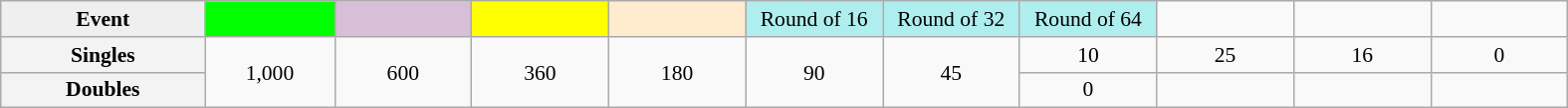<table class=wikitable style=font-size:90%;text-align:center>
<tr>
<td style="width:130px; background:#efefef;"><strong>Event</strong></td>
<td style="width:80px; background:lime;"></td>
<td style="width:85px; background:thistle;"></td>
<td style="width:85px; background:#ff0;"></td>
<td style="width:85px; background:#ffebcd;"></td>
<td style="width:85px; background:#afeeee;">Round of 16</td>
<td style="width:85px; background:#afeeee;">Round of 32</td>
<td style="width:85px; background:#afeeee;">Round of 64</td>
<td width=85></td>
<td width=85></td>
<td width=85></td>
</tr>
<tr>
<th style="background:#f3f3f3;">Singles</th>
<td rowspan=2>1,000</td>
<td rowspan=2>600</td>
<td rowspan=2>360</td>
<td rowspan=2>180</td>
<td rowspan=2>90</td>
<td rowspan=2>45</td>
<td>10</td>
<td>25</td>
<td>16</td>
<td>0</td>
</tr>
<tr>
<th style="background:#f3f3f3;">Doubles</th>
<td>0</td>
<td></td>
<td></td>
<td></td>
</tr>
</table>
